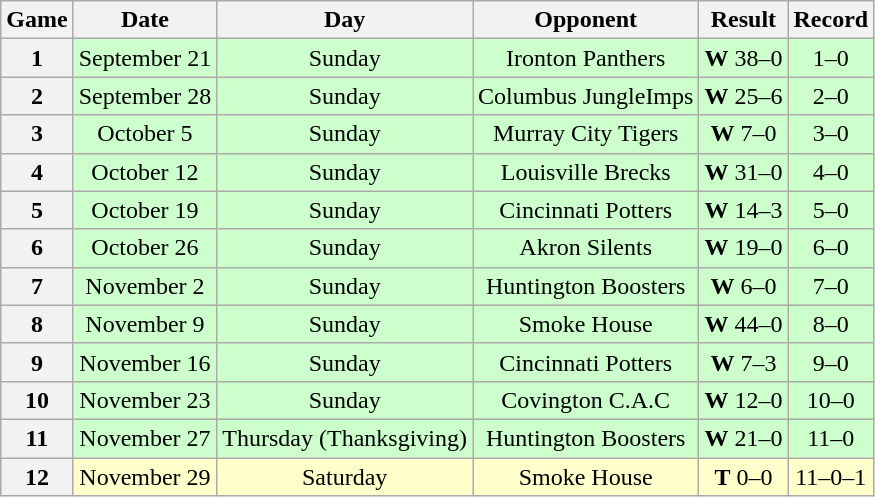<table class="wikitable" style="text-align:center">
<tr>
<th>Game</th>
<th>Date</th>
<th>Day</th>
<th>Opponent</th>
<th>Result</th>
<th>Record</th>
</tr>
<tr style="background:#cfc;">
<th scope="row">1</th>
<td>September 21</td>
<td>Sunday</td>
<td>Ironton Panthers</td>
<td><strong>W</strong> 38–0</td>
<td>1–0</td>
</tr>
<tr style="background:#cfc;">
<th scope="row">2</th>
<td>September 28</td>
<td>Sunday</td>
<td>Columbus JungleImps</td>
<td><strong>W</strong> 25–6</td>
<td>2–0</td>
</tr>
<tr style="background:#cfc;">
<th scope="row">3</th>
<td>October 5</td>
<td>Sunday</td>
<td>Murray City Tigers</td>
<td><strong>W</strong> 7–0</td>
<td>3–0</td>
</tr>
<tr style="background:#cfc;">
<th scope="row">4</th>
<td>October 12</td>
<td>Sunday</td>
<td>Louisville Brecks</td>
<td><strong>W</strong> 31–0</td>
<td>4–0</td>
</tr>
<tr style="background:#cfc;">
<th scope="row">5</th>
<td>October 19</td>
<td>Sunday</td>
<td>Cincinnati Potters</td>
<td><strong>W</strong> 14–3</td>
<td>5–0</td>
</tr>
<tr style="background:#cfc;">
<th scope="row">6</th>
<td>October 26</td>
<td>Sunday</td>
<td>Akron Silents</td>
<td><strong>W</strong> 19–0</td>
<td>6–0</td>
</tr>
<tr style="background:#cfc;">
<th scope="row">7</th>
<td>November 2</td>
<td>Sunday</td>
<td>Huntington Boosters</td>
<td><strong>W</strong> 6–0</td>
<td>7–0</td>
</tr>
<tr style="background:#cfc;">
<th scope="row">8</th>
<td>November 9</td>
<td>Sunday</td>
<td>Smoke House</td>
<td><strong>W</strong> 44–0</td>
<td>8–0</td>
</tr>
<tr style="background:#cfc;">
<th scope="row">9</th>
<td>November 16</td>
<td>Sunday</td>
<td>Cincinnati Potters</td>
<td><strong>W</strong> 7–3</td>
<td>9–0</td>
</tr>
<tr style="background:#cfc;">
<th scope="row">10</th>
<td>November 23</td>
<td>Sunday</td>
<td>Covington C.A.C</td>
<td><strong>W</strong> 12–0</td>
<td>10–0</td>
</tr>
<tr style="background:#cfc;">
<th scope="row">11</th>
<td>November 27</td>
<td>Thursday (Thanksgiving)</td>
<td>Huntington Boosters</td>
<td><strong>W</strong> 21–0</td>
<td>11–0</td>
</tr>
<tr style="background:#ffc;">
<th scope="row">12</th>
<td>November 29</td>
<td>Saturday</td>
<td>Smoke House</td>
<td><strong>T</strong> 0–0</td>
<td>11–0–1</td>
</tr>
</table>
